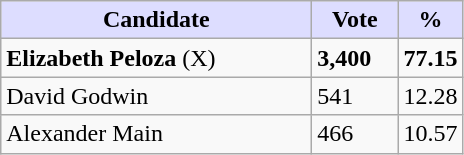<table class="wikitable">
<tr>
<th style="background:#ddf; width:200px;">Candidate</th>
<th style="background:#ddf; width:50px;">Vote</th>
<th style="background:#ddf; width:30px;">%</th>
</tr>
<tr>
<td><strong>Elizabeth Peloza</strong> (X)</td>
<td><strong>3,400</strong></td>
<td><strong>77.15</strong></td>
</tr>
<tr>
<td>David Godwin</td>
<td>541</td>
<td>12.28</td>
</tr>
<tr>
<td>Alexander Main</td>
<td>466</td>
<td>10.57</td>
</tr>
</table>
